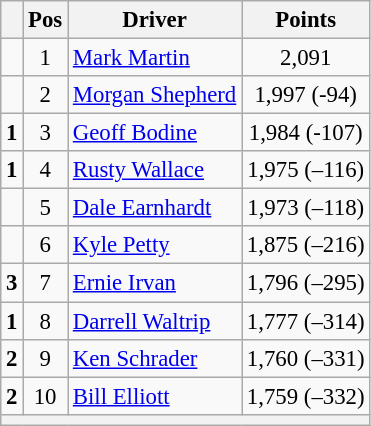<table class="wikitable" style="font-size: 95%;">
<tr>
<th></th>
<th>Pos</th>
<th>Driver</th>
<th>Points</th>
</tr>
<tr>
<td align="left"></td>
<td style="text-align:center;">1</td>
<td><a href='#'>Mark Martin</a></td>
<td style="text-align:center;">2,091</td>
</tr>
<tr>
<td align="left"></td>
<td style="text-align:center;">2</td>
<td><a href='#'>Morgan Shepherd</a></td>
<td style="text-align:center;">1,997 (-94)</td>
</tr>
<tr>
<td align="left">  <strong>1</strong></td>
<td style="text-align:center;">3</td>
<td><a href='#'>Geoff Bodine</a></td>
<td style="text-align:center;">1,984 (-107)</td>
</tr>
<tr>
<td align="left">  <strong>1</strong></td>
<td style="text-align:center;">4</td>
<td><a href='#'>Rusty Wallace</a></td>
<td style="text-align:center;">1,975 (–116)</td>
</tr>
<tr>
<td align="left"></td>
<td style="text-align:center;">5</td>
<td><a href='#'>Dale Earnhardt</a></td>
<td style="text-align:center;">1,973 (–118)</td>
</tr>
<tr>
<td align="left"></td>
<td style="text-align:center;">6</td>
<td><a href='#'>Kyle Petty</a></td>
<td style="text-align:center;">1,875 (–216)</td>
</tr>
<tr>
<td align="left">  <strong>3</strong></td>
<td style="text-align:center;">7</td>
<td><a href='#'>Ernie Irvan</a></td>
<td style="text-align:center;">1,796 (–295)</td>
</tr>
<tr>
<td align="left">  <strong>1</strong></td>
<td style="text-align:center;">8</td>
<td><a href='#'>Darrell Waltrip</a></td>
<td style="text-align:center;">1,777 (–314)</td>
</tr>
<tr>
<td align="left">  <strong>2</strong></td>
<td style="text-align:center;">9</td>
<td><a href='#'>Ken Schrader</a></td>
<td style="text-align:center;">1,760 (–331)</td>
</tr>
<tr>
<td align="left">  <strong>2</strong></td>
<td style="text-align:center;">10</td>
<td><a href='#'>Bill Elliott</a></td>
<td style="text-align:center;">1,759 (–332)</td>
</tr>
<tr class="sortbottom">
<th colspan="9"></th>
</tr>
</table>
